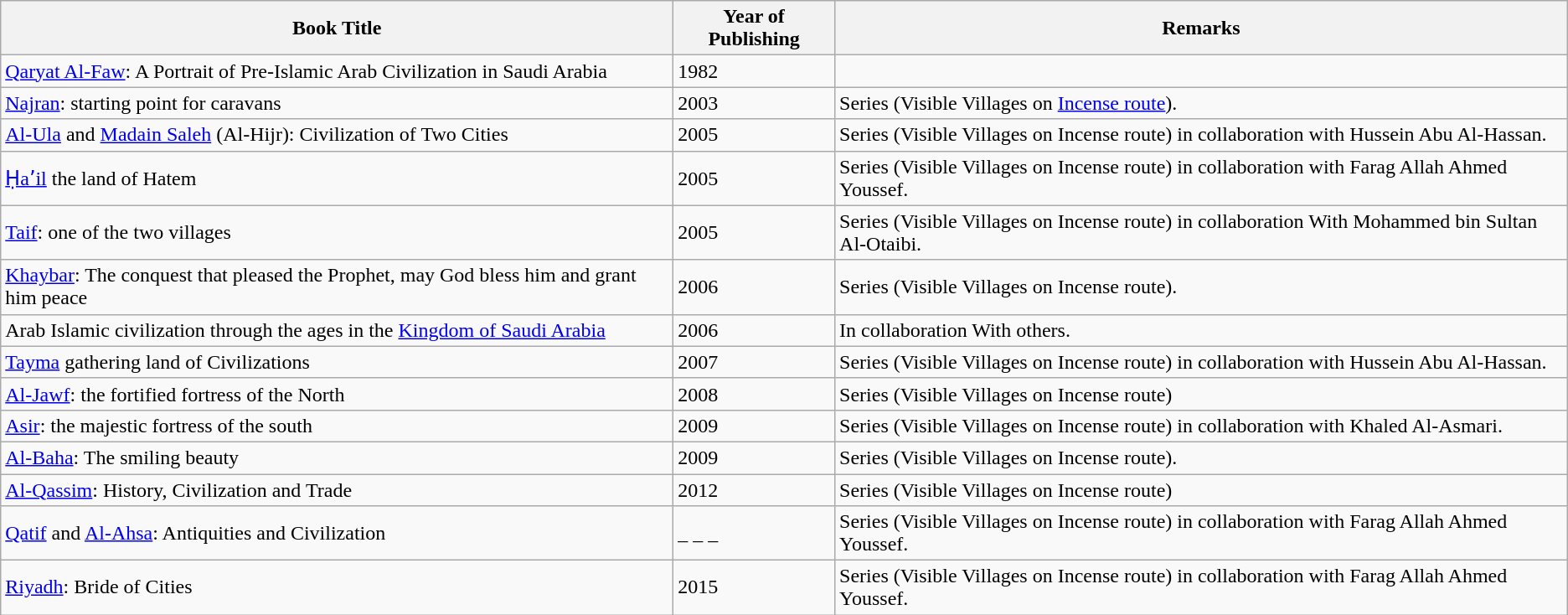<table class="wikitable">
<tr>
<th>Book Title</th>
<th>Year of Publishing</th>
<th>Remarks</th>
</tr>
<tr>
<td><a href='#'>Qaryat Al-Faw</a>: A Portrait of Pre-Islamic Arab Civilization in Saudi Arabia</td>
<td>1982</td>
<td></td>
</tr>
<tr>
<td><a href='#'>Najran</a>: starting point for caravans</td>
<td>2003</td>
<td>Series (Visible Villages on <a href='#'>Incense route</a>).</td>
</tr>
<tr>
<td><a href='#'>Al-Ula</a> and <a href='#'>Madain Saleh</a> (Al-Hijr): Civilization of Two Cities</td>
<td>2005</td>
<td>Series (Visible Villages on Incense route) in collaboration with Hussein Abu Al-Hassan.</td>
</tr>
<tr>
<td><a href='#'>Ḥaʼil</a> the land of Hatem</td>
<td>2005</td>
<td>Series (Visible Villages on Incense route) in collaboration with Farag Allah Ahmed Youssef.</td>
</tr>
<tr>
<td><a href='#'>Taif</a>: one of the two villages</td>
<td>2005</td>
<td>Series (Visible Villages on Incense route) in collaboration With Mohammed bin Sultan Al-Otaibi.</td>
</tr>
<tr>
<td><a href='#'>Khaybar</a>: The conquest that pleased the Prophet, may God bless him and grant him peace</td>
<td>2006</td>
<td>Series (Visible Villages on Incense route).</td>
</tr>
<tr>
<td>Arab Islamic civilization through the ages in the <a href='#'>Kingdom of Saudi Arabia</a></td>
<td>2006</td>
<td>In collaboration With others.</td>
</tr>
<tr>
<td><a href='#'>Tayma</a> gathering land of Civilizations</td>
<td>2007</td>
<td>Series (Visible Villages on Incense route) in collaboration with Hussein Abu Al-Hassan.</td>
</tr>
<tr>
<td><a href='#'>Al-Jawf</a>: the fortified fortress of the North</td>
<td>2008</td>
<td>Series (Visible Villages on Incense route)</td>
</tr>
<tr>
<td><a href='#'>Asir</a>: the majestic fortress of the south</td>
<td>2009</td>
<td>Series (Visible Villages on Incense route) in collaboration with Khaled Al-Asmari.</td>
</tr>
<tr>
<td><a href='#'>Al-Baha</a>: The smiling beauty</td>
<td>2009</td>
<td>Series (Visible Villages on Incense route).</td>
</tr>
<tr>
<td><a href='#'>Al-Qassim</a>: History, Civilization and Trade</td>
<td>2012</td>
<td>Series (Visible Villages on Incense route)</td>
</tr>
<tr>
<td><a href='#'>Qatif</a> and <a href='#'>Al-Ahsa</a>: Antiquities and Civilization</td>
<td>_ _ _</td>
<td>Series (Visible Villages on Incense route) in collaboration with Farag Allah Ahmed Youssef.</td>
</tr>
<tr>
<td><a href='#'>Riyadh</a>: Bride of Cities</td>
<td>2015</td>
<td>Series (Visible Villages on Incense route) in collaboration with Farag Allah Ahmed Youssef.</td>
</tr>
</table>
